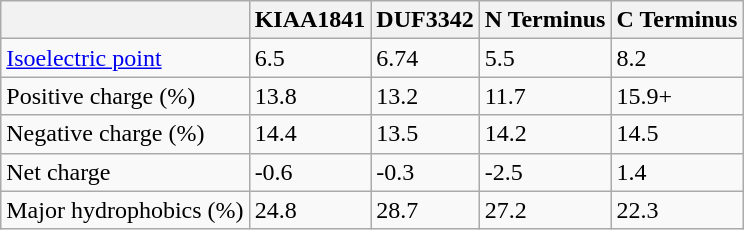<table class="wikitable">
<tr>
<th></th>
<th>KIAA1841</th>
<th>DUF3342</th>
<th>N Terminus</th>
<th>C Terminus</th>
</tr>
<tr>
<td><a href='#'>Isoelectric point</a></td>
<td>6.5</td>
<td>6.74</td>
<td>5.5</td>
<td>8.2</td>
</tr>
<tr>
<td>Positive charge (%)</td>
<td>13.8</td>
<td>13.2</td>
<td>11.7</td>
<td>15.9+</td>
</tr>
<tr>
<td>Negative charge (%)</td>
<td>14.4</td>
<td>13.5</td>
<td>14.2</td>
<td>14.5</td>
</tr>
<tr>
<td>Net charge</td>
<td>-0.6</td>
<td>-0.3</td>
<td>-2.5</td>
<td>1.4</td>
</tr>
<tr>
<td>Major hydrophobics (%)</td>
<td>24.8</td>
<td>28.7</td>
<td>27.2</td>
<td>22.3</td>
</tr>
</table>
